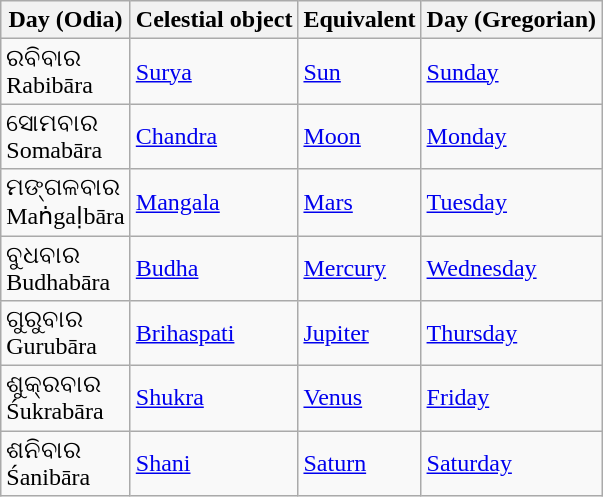<table class="wikitable">
<tr>
<th>Day (Odia)</th>
<th>Celestial object</th>
<th>Equivalent</th>
<th>Day (Gregorian)</th>
</tr>
<tr>
<td>ରବିବାର<br>Rabibāra</td>
<td><a href='#'>Surya</a></td>
<td><a href='#'>Sun</a></td>
<td><a href='#'>Sunday</a></td>
</tr>
<tr>
<td>ସୋମବାର<br>Somabāra</td>
<td><a href='#'>Chandra</a></td>
<td><a href='#'>Moon</a></td>
<td><a href='#'>Monday</a></td>
</tr>
<tr>
<td>ମଙ୍ଗଳବାର<br>Maṅgaḷbāra</td>
<td><a href='#'>Mangala</a></td>
<td><a href='#'>Mars</a></td>
<td><a href='#'>Tuesday</a></td>
</tr>
<tr>
<td>ବୁଧବାର<br>Budhabāra</td>
<td><a href='#'>Budha</a></td>
<td><a href='#'>Mercury</a></td>
<td><a href='#'>Wednesday</a></td>
</tr>
<tr>
<td>ଗୁରୁବାର<br>Gurubāra</td>
<td><a href='#'>Brihaspati</a></td>
<td><a href='#'>Jupiter</a></td>
<td><a href='#'>Thursday</a></td>
</tr>
<tr>
<td>ଶୁକ୍ରବାର<br>Śukrabāra</td>
<td><a href='#'>Shukra</a></td>
<td><a href='#'>Venus</a></td>
<td><a href='#'>Friday</a></td>
</tr>
<tr>
<td>ଶନିବାର<br>Śanibāra</td>
<td><a href='#'>Shani</a></td>
<td><a href='#'>Saturn</a></td>
<td><a href='#'>Saturday</a></td>
</tr>
</table>
